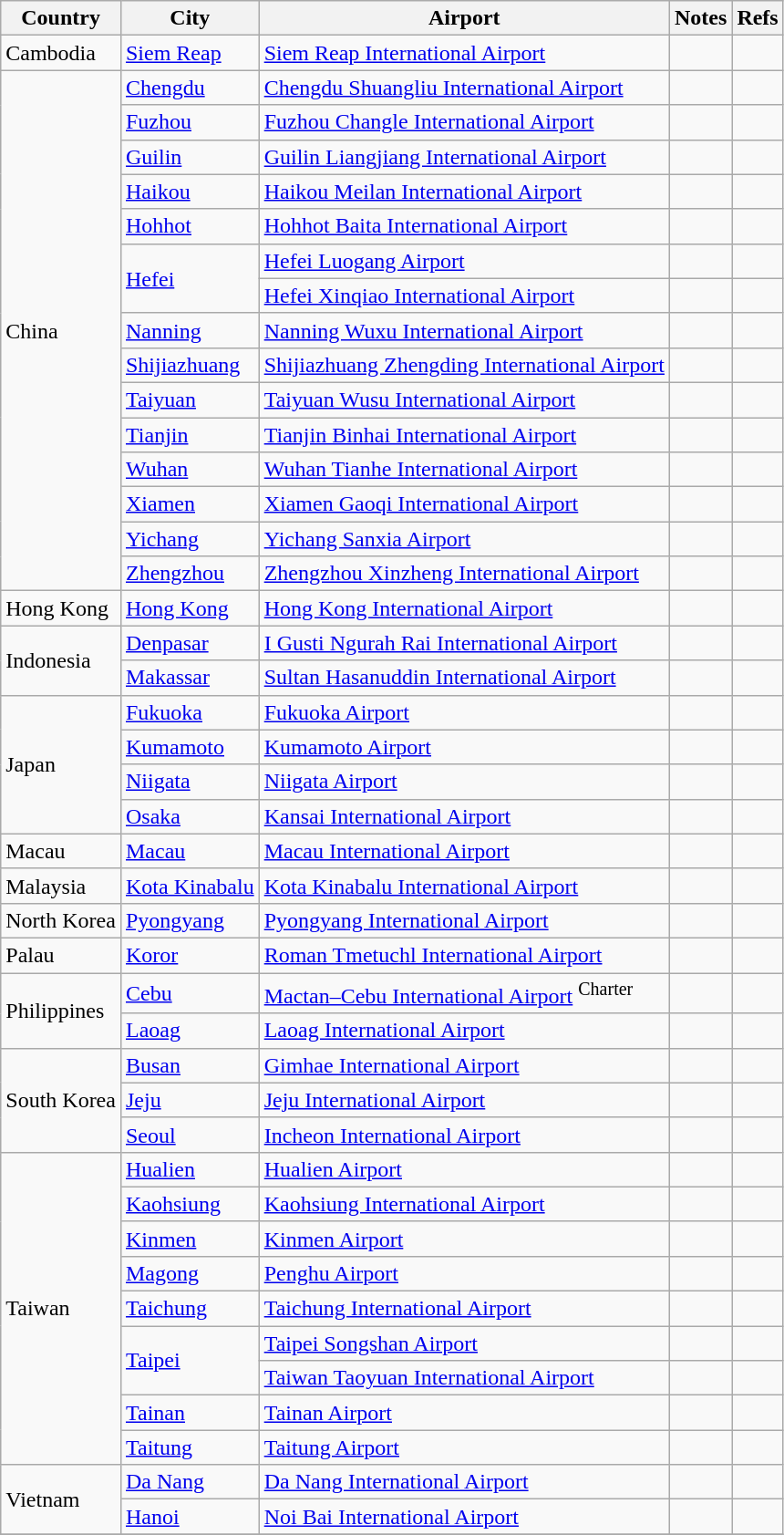<table class="wikitable sortable">
<tr>
<th>Country</th>
<th>City</th>
<th>Airport</th>
<th>Notes</th>
<th class="unsortable">Refs</th>
</tr>
<tr>
<td>Cambodia</td>
<td><a href='#'>Siem Reap</a></td>
<td><a href='#'>Siem Reap International Airport</a></td>
<td></td>
<td align=center></td>
</tr>
<tr>
<td rowspan="15">China</td>
<td><a href='#'>Chengdu</a></td>
<td><a href='#'>Chengdu Shuangliu International Airport</a></td>
<td align=center></td>
<td align=center></td>
</tr>
<tr>
<td><a href='#'>Fuzhou</a></td>
<td><a href='#'>Fuzhou Changle International Airport</a></td>
<td align=center></td>
<td align=center></td>
</tr>
<tr>
<td><a href='#'>Guilin</a></td>
<td><a href='#'>Guilin Liangjiang International Airport</a></td>
<td align=center></td>
<td align=center></td>
</tr>
<tr>
<td><a href='#'>Haikou</a></td>
<td><a href='#'>Haikou Meilan International Airport</a></td>
<td></td>
<td align=center></td>
</tr>
<tr>
<td><a href='#'>Hohhot</a></td>
<td><a href='#'>Hohhot Baita International Airport</a></td>
<td></td>
<td align=center></td>
</tr>
<tr>
<td rowspan="2"><a href='#'>Hefei</a></td>
<td><a href='#'>Hefei Luogang Airport</a></td>
<td></td>
<td align=center></td>
</tr>
<tr>
<td><a href='#'>Hefei Xinqiao International Airport</a></td>
<td align=center></td>
<td align=center></td>
</tr>
<tr>
<td><a href='#'>Nanning</a></td>
<td><a href='#'>Nanning Wuxu International Airport</a></td>
<td align=center></td>
<td align=center></td>
</tr>
<tr>
<td><a href='#'>Shijiazhuang</a></td>
<td><a href='#'>Shijiazhuang Zhengding International Airport</a></td>
<td></td>
<td align=center></td>
</tr>
<tr>
<td><a href='#'>Taiyuan</a></td>
<td><a href='#'>Taiyuan Wusu International Airport</a></td>
<td align=center></td>
<td align=center></td>
</tr>
<tr>
<td><a href='#'>Tianjin</a></td>
<td><a href='#'>Tianjin Binhai International Airport</a></td>
<td align=center></td>
<td align=center></td>
</tr>
<tr>
<td><a href='#'>Wuhan</a></td>
<td><a href='#'>Wuhan Tianhe International Airport</a></td>
<td></td>
<td align=center></td>
</tr>
<tr>
<td><a href='#'>Xiamen</a></td>
<td><a href='#'>Xiamen Gaoqi International Airport</a></td>
<td align=center></td>
<td alignalign=center></td>
</tr>
<tr>
<td><a href='#'>Yichang</a></td>
<td><a href='#'>Yichang Sanxia Airport</a></td>
<td></td>
<td align=center></td>
</tr>
<tr>
<td><a href='#'>Zhengzhou</a></td>
<td><a href='#'>Zhengzhou Xinzheng International Airport</a></td>
<td></td>
<td align=center></td>
</tr>
<tr>
<td>Hong Kong</td>
<td><a href='#'>Hong Kong</a></td>
<td><a href='#'>Hong Kong International Airport</a></td>
<td></td>
<td align=center></td>
</tr>
<tr>
<td rowspan="2">Indonesia</td>
<td><a href='#'>Denpasar</a></td>
<td><a href='#'>I Gusti Ngurah Rai International Airport</a></td>
<td></td>
<td align=center></td>
</tr>
<tr>
<td><a href='#'>Makassar</a></td>
<td><a href='#'>Sultan Hasanuddin International Airport</a></td>
<td></td>
<td align=center></td>
</tr>
<tr>
<td rowspan="4">Japan</td>
<td><a href='#'>Fukuoka</a></td>
<td><a href='#'>Fukuoka Airport</a></td>
<td></td>
<td align=center></td>
</tr>
<tr>
<td><a href='#'>Kumamoto</a></td>
<td><a href='#'>Kumamoto Airport</a></td>
<td></td>
<td align=center></td>
</tr>
<tr>
<td><a href='#'>Niigata</a></td>
<td><a href='#'>Niigata Airport</a></td>
<td align=center></td>
<td align=center></td>
</tr>
<tr>
<td><a href='#'>Osaka</a></td>
<td><a href='#'>Kansai International Airport</a></td>
<td></td>
<td align=center></td>
</tr>
<tr>
<td>Macau</td>
<td><a href='#'>Macau</a></td>
<td><a href='#'>Macau International Airport</a></td>
<td></td>
<td align=center></td>
</tr>
<tr>
<td>Malaysia</td>
<td><a href='#'>Kota Kinabalu</a></td>
<td><a href='#'>Kota Kinabalu International Airport</a></td>
<td></td>
<td align=center></td>
</tr>
<tr>
<td>North Korea</td>
<td><a href='#'>Pyongyang</a></td>
<td><a href='#'>Pyongyang International Airport</a></td>
<td></td>
<td align=center></td>
</tr>
<tr>
<td>Palau</td>
<td><a href='#'>Koror</a></td>
<td><a href='#'>Roman Tmetuchl International Airport</a></td>
<td></td>
<td align=center></td>
</tr>
<tr>
<td rowspan="2">Philippines</td>
<td><a href='#'>Cebu</a></td>
<td><a href='#'>Mactan–Cebu International Airport</a> <sup>Charter</sup></td>
<td></td>
<td align=center></td>
</tr>
<tr>
<td><a href='#'>Laoag</a></td>
<td><a href='#'>Laoag International Airport</a></td>
<td></td>
<td align=center></td>
</tr>
<tr>
<td rowspan="3">South Korea</td>
<td><a href='#'>Busan</a></td>
<td><a href='#'>Gimhae International Airport</a></td>
<td></td>
<td align=center></td>
</tr>
<tr>
<td><a href='#'>Jeju</a></td>
<td><a href='#'>Jeju International Airport</a></td>
<td align=center></td>
<td align=center></td>
</tr>
<tr>
<td><a href='#'>Seoul</a></td>
<td><a href='#'>Incheon International Airport</a></td>
<td></td>
<td align=center></td>
</tr>
<tr>
<td rowspan="9">Taiwan</td>
<td><a href='#'>Hualien</a></td>
<td><a href='#'>Hualien Airport</a></td>
<td></td>
<td align=center></td>
</tr>
<tr>
<td><a href='#'>Kaohsiung</a></td>
<td><a href='#'>Kaohsiung International Airport</a></td>
<td align=center></td>
<td align=center></td>
</tr>
<tr>
<td><a href='#'>Kinmen</a></td>
<td><a href='#'>Kinmen Airport</a></td>
<td align=center></td>
<td align=center></td>
</tr>
<tr>
<td><a href='#'>Magong</a></td>
<td><a href='#'>Penghu Airport</a></td>
<td align=center></td>
<td align=center></td>
</tr>
<tr>
<td><a href='#'>Taichung</a></td>
<td><a href='#'>Taichung International Airport</a></td>
<td align=center></td>
<td align=center></td>
</tr>
<tr>
<td rowspan="2"><a href='#'>Taipei</a></td>
<td><a href='#'>Taipei Songshan Airport</a></td>
<td></td>
<td align=center></td>
</tr>
<tr>
<td><a href='#'>Taiwan Taoyuan International Airport</a></td>
<td align=center></td>
<td align=center></td>
</tr>
<tr>
<td><a href='#'>Tainan</a></td>
<td><a href='#'>Tainan Airport</a></td>
<td></td>
<td align=center></td>
</tr>
<tr>
<td><a href='#'>Taitung</a></td>
<td><a href='#'>Taitung Airport</a></td>
<td></td>
<td align=center></td>
</tr>
<tr>
<td rowspan="2">Vietnam</td>
<td><a href='#'>Da Nang</a></td>
<td><a href='#'>Da Nang International Airport</a></td>
<td align=center></td>
<td align=center></td>
</tr>
<tr>
<td><a href='#'>Hanoi</a></td>
<td><a href='#'>Noi Bai International Airport</a></td>
<td></td>
<td align=center></td>
</tr>
<tr>
</tr>
</table>
